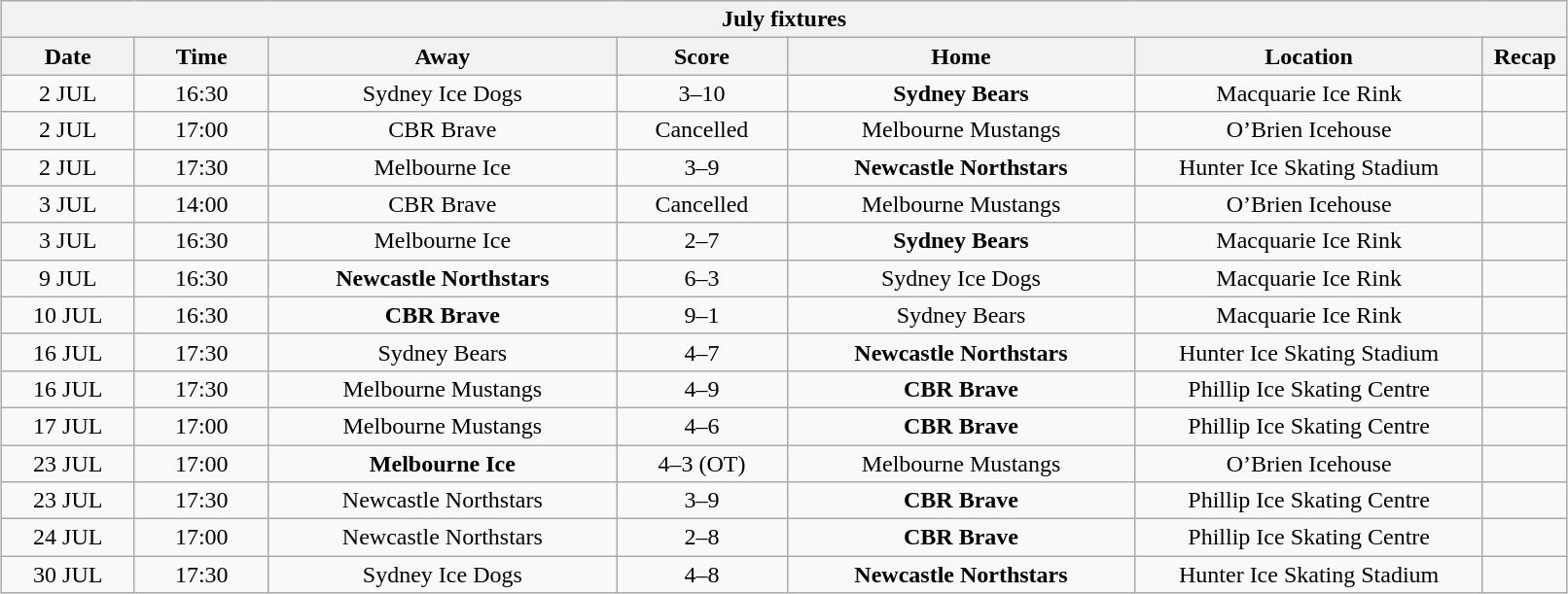<table class="wikitable collapsible" width="85%" style="margin: 1em auto 1em auto">
<tr>
<th colspan="7">July fixtures</th>
</tr>
<tr>
<th width="5%">Date</th>
<th width="5%">Time</th>
<th width="13%">Away</th>
<th width="6%">Score</th>
<th width="13%">Home</th>
<th width="13%">Location</th>
<th width="1%">Recap</th>
</tr>
<tr align="center">
<td>2 JUL</td>
<td>16:30</td>
<td>Sydney Ice Dogs</td>
<td>3–10</td>
<td><strong>Sydney Bears</strong></td>
<td>Macquarie Ice Rink</td>
<td></td>
</tr>
<tr align="center">
<td>2 JUL</td>
<td>17:00</td>
<td>CBR Brave</td>
<td>Cancelled</td>
<td>Melbourne Mustangs</td>
<td>O’Brien Icehouse</td>
<td></td>
</tr>
<tr align="center">
<td>2 JUL</td>
<td>17:30</td>
<td>Melbourne Ice</td>
<td>3–9</td>
<td><strong>Newcastle Northstars</strong></td>
<td>Hunter Ice Skating Stadium</td>
<td></td>
</tr>
<tr align="center">
<td>3 JUL</td>
<td>14:00</td>
<td>CBR Brave</td>
<td>Cancelled</td>
<td>Melbourne Mustangs</td>
<td>O’Brien Icehouse</td>
<td></td>
</tr>
<tr align="center">
<td>3 JUL</td>
<td>16:30</td>
<td>Melbourne Ice</td>
<td>2–7</td>
<td><strong>Sydney Bears</strong></td>
<td>Macquarie Ice Rink</td>
<td></td>
</tr>
<tr align="center">
<td>9 JUL</td>
<td>16:30</td>
<td><strong>Newcastle Northstars</strong></td>
<td>6–3</td>
<td>Sydney Ice Dogs</td>
<td>Macquarie Ice Rink</td>
<td></td>
</tr>
<tr align="center">
<td>10 JUL</td>
<td>16:30</td>
<td><strong>CBR Brave</strong></td>
<td>9–1</td>
<td>Sydney Bears</td>
<td>Macquarie Ice Rink</td>
<td></td>
</tr>
<tr align="center">
<td>16 JUL</td>
<td>17:30</td>
<td>Sydney Bears</td>
<td>4–7</td>
<td><strong>Newcastle Northstars</strong></td>
<td>Hunter Ice Skating Stadium</td>
<td></td>
</tr>
<tr align="center">
<td>16 JUL</td>
<td>17:30</td>
<td>Melbourne Mustangs</td>
<td>4–9</td>
<td><strong>CBR Brave</strong></td>
<td>Phillip Ice Skating Centre</td>
<td></td>
</tr>
<tr align="center">
<td>17 JUL</td>
<td>17:00</td>
<td>Melbourne Mustangs</td>
<td>4–6</td>
<td><strong>CBR Brave</strong></td>
<td>Phillip Ice Skating Centre</td>
<td></td>
</tr>
<tr align="center">
<td>23 JUL</td>
<td>17:00</td>
<td><strong>Melbourne Ice</strong></td>
<td>4–3 (OT)</td>
<td>Melbourne Mustangs</td>
<td>O’Brien Icehouse</td>
<td></td>
</tr>
<tr align="center">
<td>23 JUL</td>
<td>17:30</td>
<td>Newcastle Northstars</td>
<td>3–9</td>
<td><strong>CBR Brave</strong></td>
<td>Phillip Ice Skating Centre</td>
<td></td>
</tr>
<tr align="center">
<td>24 JUL</td>
<td>17:00</td>
<td>Newcastle Northstars</td>
<td>2–8</td>
<td><strong>CBR Brave</strong></td>
<td>Phillip Ice Skating Centre</td>
<td></td>
</tr>
<tr align="center">
<td>30 JUL</td>
<td>17:30</td>
<td>Sydney Ice Dogs</td>
<td>4–8</td>
<td><strong>Newcastle Northstars</strong></td>
<td>Hunter Ice Skating Stadium</td>
<td></td>
</tr>
</table>
